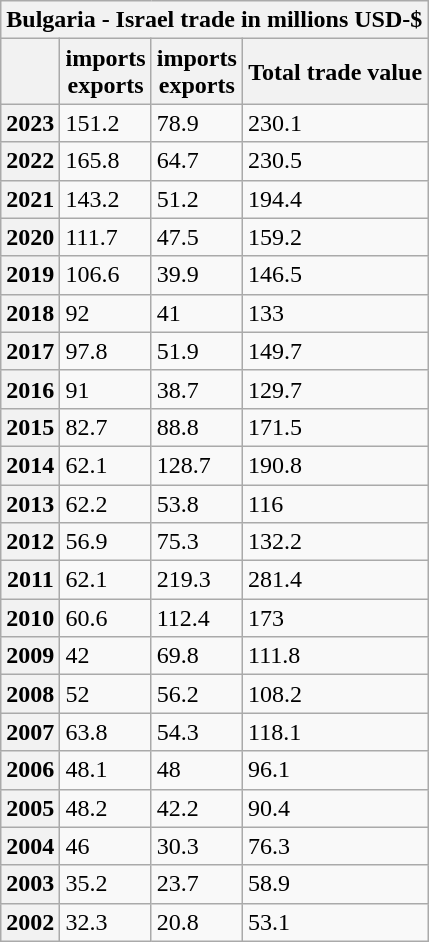<table class="wikitable mw-collapsible mw-collapsed">
<tr>
<th colspan="4">Bulgaria - Israel trade in millions USD-$</th>
</tr>
<tr>
<th></th>
<th> imports<br> exports</th>
<th> imports<br> exports</th>
<th>Total trade value</th>
</tr>
<tr>
<th>2023</th>
<td>151.2</td>
<td>78.9</td>
<td>230.1</td>
</tr>
<tr>
<th>2022</th>
<td>165.8</td>
<td>64.7</td>
<td>230.5</td>
</tr>
<tr>
<th>2021</th>
<td>143.2</td>
<td>51.2</td>
<td>194.4</td>
</tr>
<tr>
<th>2020</th>
<td>111.7</td>
<td>47.5</td>
<td>159.2</td>
</tr>
<tr>
<th>2019</th>
<td>106.6</td>
<td>39.9</td>
<td>146.5</td>
</tr>
<tr>
<th>2018</th>
<td>92</td>
<td>41</td>
<td>133</td>
</tr>
<tr>
<th>2017</th>
<td>97.8</td>
<td>51.9</td>
<td>149.7</td>
</tr>
<tr>
<th>2016</th>
<td>91</td>
<td>38.7</td>
<td>129.7</td>
</tr>
<tr>
<th>2015</th>
<td>82.7</td>
<td>88.8</td>
<td>171.5</td>
</tr>
<tr>
<th>2014</th>
<td>62.1</td>
<td>128.7</td>
<td>190.8</td>
</tr>
<tr>
<th>2013</th>
<td>62.2</td>
<td>53.8</td>
<td>116</td>
</tr>
<tr>
<th>2012</th>
<td>56.9</td>
<td>75.3</td>
<td>132.2</td>
</tr>
<tr>
<th>2011</th>
<td>62.1</td>
<td>219.3</td>
<td>281.4</td>
</tr>
<tr>
<th>2010</th>
<td>60.6</td>
<td>112.4</td>
<td>173</td>
</tr>
<tr>
<th>2009</th>
<td>42</td>
<td>69.8</td>
<td>111.8</td>
</tr>
<tr>
<th>2008</th>
<td>52</td>
<td>56.2</td>
<td>108.2</td>
</tr>
<tr>
<th>2007</th>
<td>63.8</td>
<td>54.3</td>
<td>118.1</td>
</tr>
<tr>
<th>2006</th>
<td>48.1</td>
<td>48</td>
<td>96.1</td>
</tr>
<tr>
<th>2005</th>
<td>48.2</td>
<td>42.2</td>
<td>90.4</td>
</tr>
<tr>
<th>2004</th>
<td>46</td>
<td>30.3</td>
<td>76.3</td>
</tr>
<tr>
<th>2003</th>
<td>35.2</td>
<td>23.7</td>
<td>58.9</td>
</tr>
<tr>
<th>2002</th>
<td>32.3</td>
<td>20.8</td>
<td>53.1</td>
</tr>
</table>
